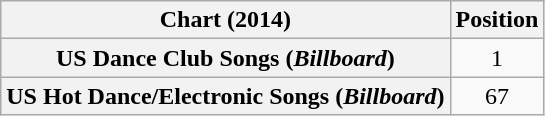<table class="wikitable plainrowheaders sortable">
<tr>
<th scope="col">Chart (2014)</th>
<th scope="col">Position</th>
</tr>
<tr>
<th scope="row">US Dance Club Songs (<em>Billboard</em>)</th>
<td align=center>1</td>
</tr>
<tr>
<th scope="row">US Hot Dance/Electronic Songs (<em>Billboard</em>)</th>
<td align=center>67</td>
</tr>
</table>
